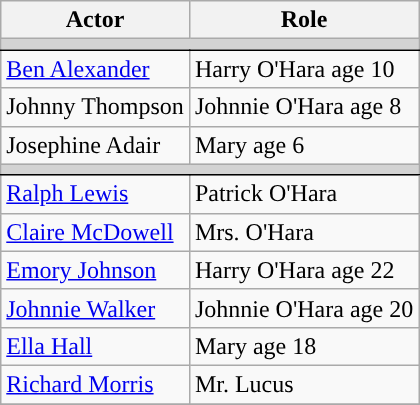<table class="wikitable">
<tr>
<th>Actor</th>
<th>Role</th>
</tr>
<tr>
<td colspan="2" style="border-bottom:1px solid black;background:lightgrey;"></td>
</tr>
<tr>
<td><a href='#'>Ben Alexander</a></td>
<td>Harry O'Hara age 10</td>
</tr>
<tr>
<td>Johnny Thompson</td>
<td>Johnnie O'Hara age 8</td>
</tr>
<tr>
<td>Josephine Adair</td>
<td>Mary age 6</td>
</tr>
<tr>
<td colspan="2" style="border-bottom:1px solid black;background:lightgrey;"></td>
</tr>
<tr>
<td><a href='#'>Ralph Lewis</a></td>
<td>Patrick O'Hara</td>
</tr>
<tr>
<td><a href='#'>Claire McDowell</a></td>
<td>Mrs. O'Hara</td>
</tr>
<tr>
<td><a href='#'>Emory Johnson</a></td>
<td>Harry O'Hara age 22</td>
</tr>
<tr>
<td><a href='#'>Johnnie Walker</a></td>
<td>Johnnie O'Hara age 20</td>
</tr>
<tr>
<td><a href='#'>Ella Hall</a></td>
<td>Mary age 18</td>
</tr>
<tr>
<td><a href='#'>Richard Morris</a></td>
<td>Mr. Lucus</td>
</tr>
<tr>
</tr>
</table>
